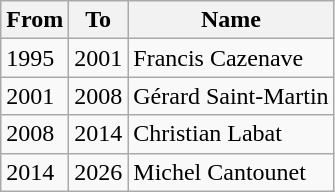<table class="wikitable">
<tr>
<th>From</th>
<th>To</th>
<th>Name</th>
</tr>
<tr>
<td>1995</td>
<td>2001</td>
<td>Francis Cazenave</td>
</tr>
<tr>
<td>2001</td>
<td>2008</td>
<td>Gérard Saint-Martin</td>
</tr>
<tr>
<td>2008</td>
<td>2014</td>
<td>Christian Labat</td>
</tr>
<tr>
<td>2014</td>
<td>2026</td>
<td>Michel Cantounet</td>
</tr>
</table>
